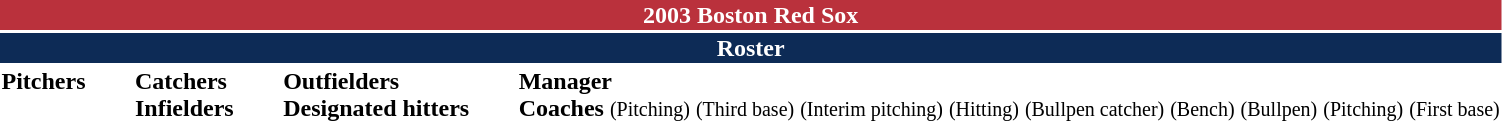<table class="toccolours" style="text-align: left;">
<tr>
<th colspan="10" style="background-color: #ba313c; color: #FFFFFF; text-align: center;">2003 Boston Red Sox</th>
</tr>
<tr>
<td colspan="10" style="background-color:#0d2b56; color: white; text-align: center;"><strong>Roster</strong></td>
</tr>
<tr>
<td valign="top"><strong>Pitchers</strong><br>
























</td>
<td width="25px"></td>
<td valign="top"><strong>Catchers</strong><br>


<strong>Infielders</strong>









</td>
<td width="25px"></td>
<td valign="top"><strong>Outfielders</strong><br>





<strong>Designated hitters</strong>

</td>
<td width="25px"></td>
<td valign="top"><strong>Manager</strong><br>
<strong>Coaches</strong>
 <small>(Pitching)</small>
 <small>(Third base)</small>
 <small>(Interim pitching)</small>
 <small>(Hitting)</small>
 <small>(Bullpen catcher)</small>
 <small>(Bench)</small>
 <small>(Bullpen)</small>
 <small>(Pitching)</small>
 <small>(First base)</small></td>
</tr>
<tr>
</tr>
</table>
